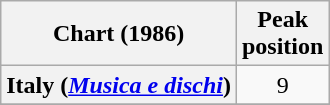<table class="wikitable sortable plainrowheaders" style="text-align:center">
<tr>
<th scope="col">Chart (1986)</th>
<th scope="col">Peak<br>position</th>
</tr>
<tr>
<th scope="row">Italy (<em><a href='#'>Musica e dischi</a></em>)</th>
<td>9</td>
</tr>
<tr>
</tr>
</table>
